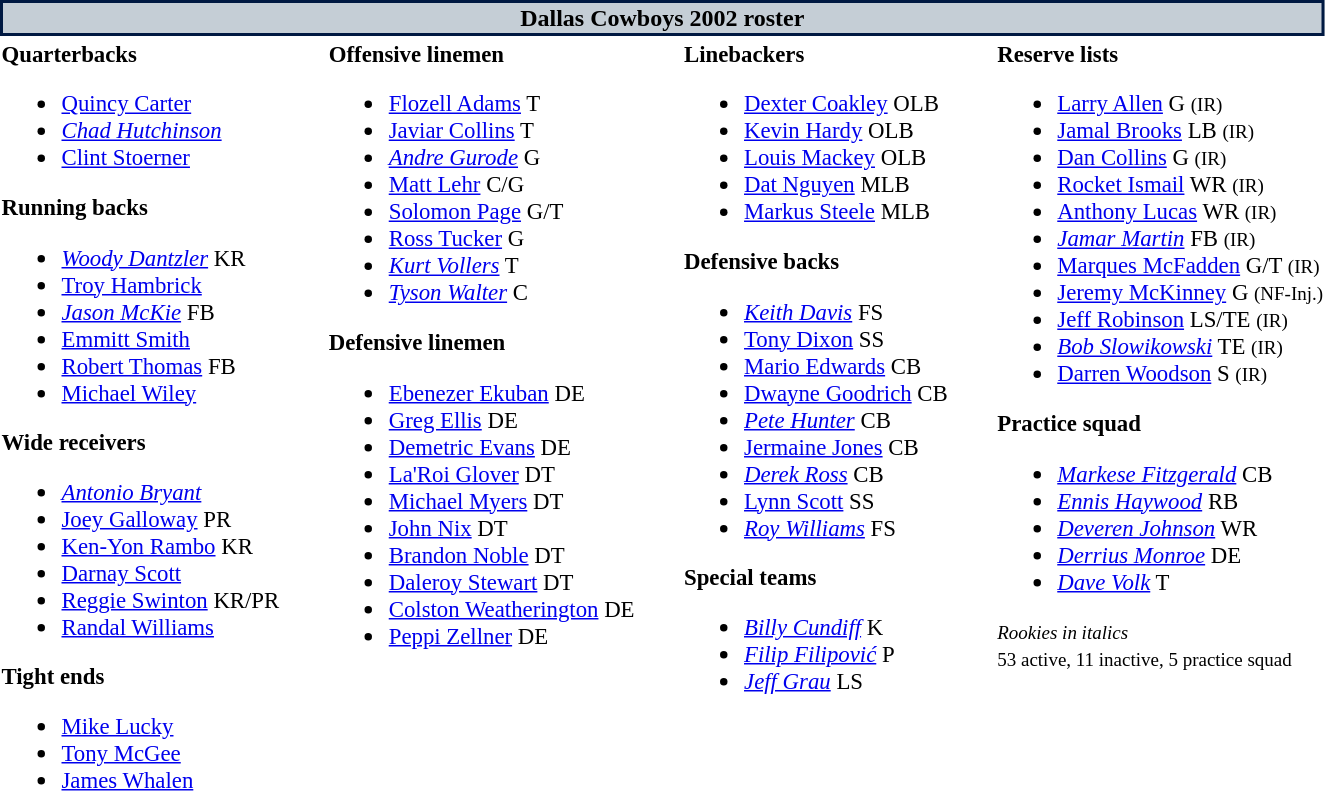<table class="toccolours" style="text-align: left;">
<tr>
<th colspan="7" style="background:#c5ced6; color:black; border: 2px solid #001942; text-align: center;">Dallas Cowboys 2002 roster</th>
</tr>
<tr>
<td style="font-size: 95%;" valign="top"><strong>Quarterbacks</strong><br><ul><li> <a href='#'>Quincy Carter</a></li><li> <em><a href='#'>Chad Hutchinson</a></em></li><li> <a href='#'>Clint Stoerner</a></li></ul><strong>Running backs</strong><ul><li> <em><a href='#'>Woody Dantzler</a></em> KR</li><li> <a href='#'>Troy Hambrick</a></li><li> <em><a href='#'>Jason McKie</a></em> FB</li><li> <a href='#'>Emmitt Smith</a></li><li> <a href='#'>Robert Thomas</a> FB</li><li> <a href='#'>Michael Wiley</a></li></ul><strong>Wide receivers</strong><ul><li> <em><a href='#'>Antonio Bryant</a></em></li><li> <a href='#'>Joey Galloway</a> PR</li><li> <a href='#'>Ken-Yon Rambo</a> KR</li><li> <a href='#'>Darnay Scott</a></li><li> <a href='#'>Reggie Swinton</a> KR/PR</li><li> <a href='#'>Randal Williams</a></li></ul><strong>Tight ends</strong><ul><li> <a href='#'>Mike Lucky</a></li><li> <a href='#'>Tony McGee</a></li><li> <a href='#'>James Whalen</a></li></ul></td>
<td style="width: 25px;"></td>
<td style="font-size: 95%;" valign="top"><strong>Offensive linemen</strong><br><ul><li> <a href='#'>Flozell Adams</a> T</li><li> <a href='#'>Javiar Collins</a> T</li><li> <em><a href='#'>Andre Gurode</a></em> G</li><li> <a href='#'>Matt Lehr</a> C/G</li><li> <a href='#'>Solomon Page</a> G/T</li><li> <a href='#'>Ross Tucker</a> G</li><li> <em><a href='#'>Kurt Vollers</a></em> T</li><li> <em><a href='#'>Tyson Walter</a></em> C</li></ul><strong>Defensive linemen</strong><ul><li> <a href='#'>Ebenezer Ekuban</a> DE</li><li> <a href='#'>Greg Ellis</a> DE</li><li> <a href='#'>Demetric Evans</a> DE</li><li> <a href='#'>La'Roi Glover</a> DT</li><li> <a href='#'>Michael Myers</a> DT</li><li> <a href='#'>John Nix</a> DT</li><li> <a href='#'>Brandon Noble</a> DT</li><li> <a href='#'>Daleroy Stewart</a> DT</li><li> <a href='#'>Colston Weatherington</a> DE</li><li> <a href='#'>Peppi Zellner</a> DE</li></ul></td>
<td style="width: 25px;"></td>
<td style="font-size: 95%;" valign="top"><strong>Linebackers</strong><br><ul><li> <a href='#'>Dexter Coakley</a> OLB</li><li> <a href='#'>Kevin Hardy</a> OLB</li><li> <a href='#'>Louis Mackey</a> OLB</li><li> <a href='#'>Dat Nguyen</a> MLB</li><li> <a href='#'>Markus Steele</a> MLB</li></ul><strong>Defensive backs</strong><ul><li> <em><a href='#'>Keith Davis</a></em> FS</li><li> <a href='#'>Tony Dixon</a> SS</li><li> <a href='#'>Mario Edwards</a> CB</li><li> <a href='#'>Dwayne Goodrich</a> CB</li><li> <em><a href='#'>Pete Hunter</a></em> CB</li><li> <a href='#'>Jermaine Jones</a> CB</li><li> <em><a href='#'>Derek Ross</a></em> CB</li><li> <a href='#'>Lynn Scott</a> SS</li><li> <em><a href='#'>Roy Williams</a></em> FS</li></ul><strong>Special teams</strong><ul><li> <em><a href='#'>Billy Cundiff</a></em> K</li><li> <em><a href='#'>Filip Filipović</a></em> P</li><li> <em><a href='#'>Jeff Grau</a></em> LS</li></ul></td>
<td style="width: 25px;"></td>
<td style="font-size: 95%;" valign="top"><strong>Reserve lists</strong><br><ul><li> <a href='#'>Larry Allen</a> G <small>(IR)</small> </li><li> <a href='#'>Jamal Brooks</a> LB <small>(IR)</small> </li><li> <a href='#'>Dan Collins</a> G <small>(IR)</small> </li><li> <a href='#'>Rocket Ismail</a> WR <small>(IR)</small> </li><li> <a href='#'>Anthony Lucas</a> WR <small>(IR)</small> </li><li> <em><a href='#'>Jamar Martin</a></em> FB <small>(IR)</small> </li><li> <a href='#'>Marques McFadden</a> G/T <small>(IR)</small> </li><li> <a href='#'>Jeremy McKinney</a> G <small>(NF-Inj.)</small> </li><li> <a href='#'>Jeff Robinson</a> LS/TE <small>(IR)</small> </li><li> <em><a href='#'>Bob Slowikowski</a></em> TE <small>(IR)</small> </li><li> <a href='#'>Darren Woodson</a> S <small>(IR)</small> </li></ul><strong>Practice squad</strong><ul><li> <em><a href='#'>Markese Fitzgerald</a></em> CB</li><li> <em><a href='#'>Ennis Haywood</a></em> RB</li><li> <em><a href='#'>Deveren Johnson</a></em> WR</li><li> <em><a href='#'>Derrius Monroe</a></em> DE</li><li> <em><a href='#'>Dave Volk</a></em> T</li></ul><small><em>Rookies in italics</em></small><br>
<small>53 active, 11 inactive, 5 practice squad</small></td>
</tr>
<tr>
</tr>
</table>
